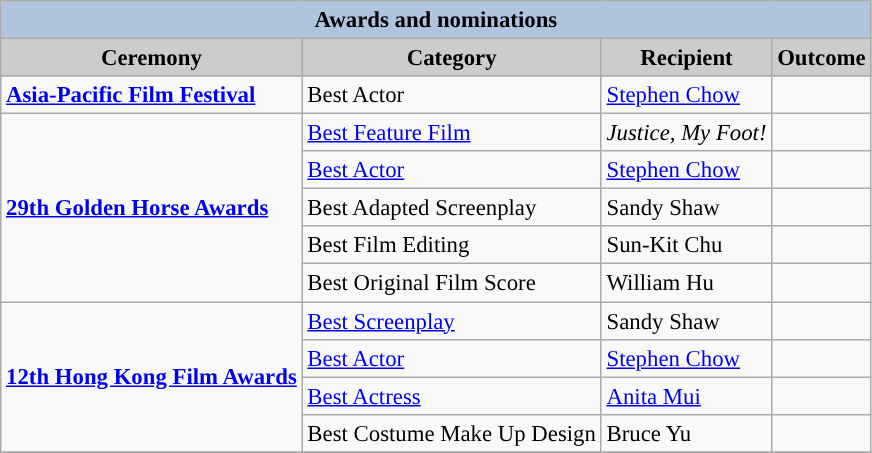<table class="wikitable" style="font-size:95%;" ;>
<tr style="background:#ccc; text-align:center;">
<th colspan="4" style="background: LightSteelBlue;">Awards and nominations</th>
</tr>
<tr style="background:#ccc; text-align:center;">
<th style="background:#ccc">Ceremony</th>
<th style="background:#ccc">Category</th>
<th style="background:#ccc">Recipient</th>
<th style="background:#ccc">Outcome</th>
</tr>
<tr>
<td rowspan=1><strong><a href='#'>Asia-Pacific Film Festival</a></strong></td>
<td>Best Actor</td>
<td><a href='#'>Stephen Chow</a></td>
<td></td>
</tr>
<tr>
<td rowspan=5><strong><a href='#'>29th Golden Horse Awards</a></strong></td>
<td><a href='#'>Best Feature Film</a></td>
<td><em>Justice, My Foot!</em></td>
<td></td>
</tr>
<tr>
<td><a href='#'>Best Actor</a></td>
<td><a href='#'>Stephen Chow</a></td>
<td></td>
</tr>
<tr>
<td>Best Adapted Screenplay</td>
<td>Sandy Shaw</td>
<td></td>
</tr>
<tr>
<td>Best Film Editing</td>
<td>Sun-Kit Chu</td>
<td></td>
</tr>
<tr>
<td>Best Original Film Score</td>
<td>William Hu</td>
<td></td>
</tr>
<tr>
<td rowspan=4><strong><a href='#'>12th Hong Kong Film Awards</a></strong></td>
<td><a href='#'>Best Screenplay</a></td>
<td>Sandy Shaw</td>
<td></td>
</tr>
<tr>
<td><a href='#'>Best Actor</a></td>
<td><a href='#'>Stephen Chow</a></td>
<td></td>
</tr>
<tr>
<td><a href='#'>Best Actress</a></td>
<td><a href='#'>Anita Mui</a></td>
<td></td>
</tr>
<tr>
<td>Best Costume Make Up Design</td>
<td>Bruce Yu</td>
<td></td>
</tr>
<tr>
</tr>
</table>
